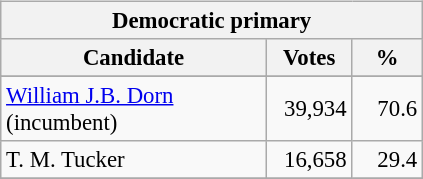<table class="wikitable" align="left" style="margin: 1em 1em 1em 0; font-size: 95%;">
<tr>
<th colspan="3">Democratic primary</th>
</tr>
<tr>
<th colspan="1" style="width: 170px">Candidate</th>
<th style="width: 50px">Votes</th>
<th style="width: 40px">%</th>
</tr>
<tr>
</tr>
<tr>
<td><a href='#'>William J.B. Dorn</a> (incumbent)</td>
<td align="right">39,934</td>
<td align="right">70.6</td>
</tr>
<tr>
<td>T. M. Tucker</td>
<td align="right">16,658</td>
<td align="right">29.4</td>
</tr>
<tr>
</tr>
</table>
